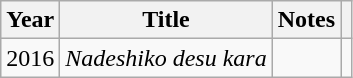<table class="wikitable">
<tr>
<th>Year</th>
<th>Title</th>
<th>Notes</th>
<th></th>
</tr>
<tr>
<td>2016</td>
<td><em>Nadeshiko desu kara</em></td>
<td></td>
<td></td>
</tr>
</table>
